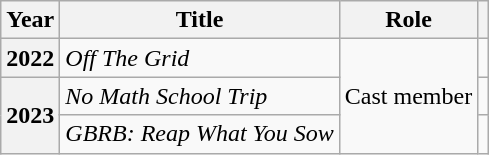<table class="wikitable plainrowheaders">
<tr>
<th scope="col">Year</th>
<th scope="col">Title</th>
<th scope="col">Role</th>
<th scope="col" class="unsortable"></th>
</tr>
<tr>
<th scope="row">2022</th>
<td><em>Off The Grid</em></td>
<td rowspan="3">Cast member</td>
<td style="text-align:center"></td>
</tr>
<tr>
<th scope="row" rowspan="2">2023</th>
<td><em>No Math School Trip</em></td>
<td style="text-align:center"></td>
</tr>
<tr>
<td><em>GBRB: Reap What You Sow</em></td>
<td style="text-align:center"></td>
</tr>
</table>
